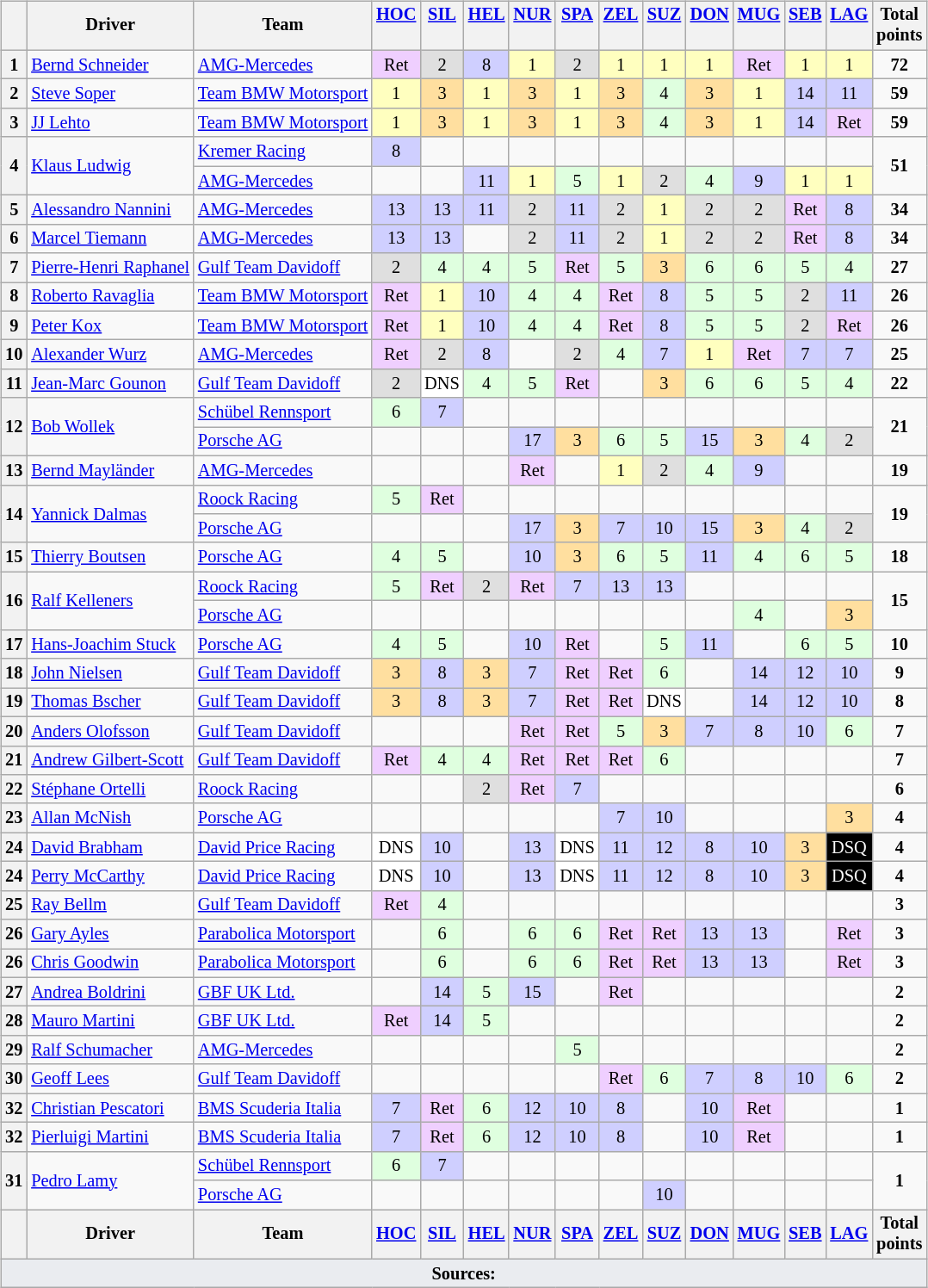<table>
<tr>
<td><br><table class="wikitable" style="font-size: 85%; text-align:center;">
<tr valign="top">
<th valign=middle></th>
<th valign=middle>Driver</th>
<th valign=middle>Team</th>
<th><a href='#'>HOC</a><br></th>
<th><a href='#'>SIL</a><br></th>
<th><a href='#'>HEL</a><br></th>
<th><a href='#'>NUR</a><br></th>
<th><a href='#'>SPA</a><br></th>
<th><a href='#'>ZEL</a><br></th>
<th><a href='#'>SUZ</a><br></th>
<th><a href='#'>DON</a><br></th>
<th><a href='#'>MUG</a><br></th>
<th><a href='#'>SEB</a><br></th>
<th><a href='#'>LAG</a><br></th>
<th valign=middle>Total<br>points</th>
</tr>
<tr>
<th>1</th>
<td align=left> <a href='#'>Bernd Schneider</a></td>
<td align=left> <a href='#'>AMG-Mercedes</a></td>
<td style="background:#efcfff">Ret</td>
<td style="background:#DFDFDF;">2</td>
<td style="background:#CFCFFF;">8</td>
<td style="background:#FFFFBF;">1</td>
<td style="background:#DFDFDF;">2</td>
<td style="background:#FFFFBF;">1</td>
<td style="background:#FFFFBF;">1</td>
<td style="background:#FFFFBF;">1</td>
<td style="background:#efcfff;">Ret</td>
<td style="background:#FFFFBF;">1</td>
<td style="background:#FFFFBF;">1</td>
<td><strong>72</strong></td>
</tr>
<tr>
<th>2</th>
<td align=left> <a href='#'>Steve Soper</a></td>
<td align=left> <a href='#'>Team BMW Motorsport</a></td>
<td style="background:#FFFFBF;">1</td>
<td style="background:#FFDF9F;">3</td>
<td style="background:#FFFFBF;">1</td>
<td style="background:#FFDF9F;">3</td>
<td style="background:#FFFFBF;">1</td>
<td style="background:#FFDF9F;">3</td>
<td style="background:#DFFFDF;">4</td>
<td style="background:#FFDF9F;">3</td>
<td style="background:#FFFFBF;">1</td>
<td style="background:#CFCFFF;">14</td>
<td style="background:#CFCFFF;">11</td>
<td><strong>59</strong></td>
</tr>
<tr>
<th>3</th>
<td align=left> <a href='#'>JJ Lehto</a></td>
<td align=left> <a href='#'>Team BMW Motorsport</a></td>
<td style="background:#FFFFBF;">1</td>
<td style="background:#FFDF9F;">3</td>
<td style="background:#FFFFBF;">1</td>
<td style="background:#FFDF9F;">3</td>
<td style="background:#FFFFBF;">1</td>
<td style="background:#FFDF9F;">3</td>
<td style="background:#DFFFDF;">4</td>
<td style="background:#FFDF9F;">3</td>
<td style="background:#FFFFBF;">1</td>
<td style="background:#CFCFFF;">14</td>
<td style="background:#efcfff;">Ret</td>
<td><strong>59</strong></td>
</tr>
<tr>
<th rowspan=2>4</th>
<td align=left rowspan=2> <a href='#'>Klaus Ludwig</a></td>
<td align=left> <a href='#'>Kremer Racing</a></td>
<td style="background:#CFCFFF;">8</td>
<td></td>
<td></td>
<td></td>
<td></td>
<td></td>
<td></td>
<td></td>
<td></td>
<td></td>
<td></td>
<td rowspan=2><strong>51</strong></td>
</tr>
<tr>
<td align=left> <a href='#'>AMG-Mercedes</a></td>
<td></td>
<td></td>
<td style="background:#CFCFFF;">11</td>
<td style="background:#FFFFBF;">1</td>
<td style="background:#DFFFDF;">5</td>
<td style="background:#FFFFBF;">1</td>
<td style="background:#DFDFDF;">2</td>
<td style="background:#DFFFDF;">4</td>
<td style="background:#CFCFFF;">9</td>
<td style="background:#FFFFBF;">1</td>
<td style="background:#FFFFBF;">1</td>
</tr>
<tr>
<th>5</th>
<td align=left> <a href='#'>Alessandro Nannini</a></td>
<td align=left> <a href='#'>AMG-Mercedes</a></td>
<td style="background:#CFCFFF;">13</td>
<td style="background:#CFCFFF;">13</td>
<td style="background:#CFCFFF;">11</td>
<td style="background:#DFDFDF;">2</td>
<td style="background:#CFCFFF;">11</td>
<td style="background:#DFDFDF;">2</td>
<td style="background:#FFFFBF;">1</td>
<td style="background:#DFDFDF;">2</td>
<td style="background:#DFDFDF;">2</td>
<td style="background:#efcfff;">Ret</td>
<td style="background:#CFCFFF;">8</td>
<td align=center><strong>34</strong></td>
</tr>
<tr>
<th>6</th>
<td align=left> <a href='#'>Marcel Tiemann</a></td>
<td align=left> <a href='#'>AMG-Mercedes</a></td>
<td style="background:#CFCFFF;">13</td>
<td style="background:#CFCFFF;">13</td>
<td></td>
<td style="background:#DFDFDF;">2</td>
<td style="background:#CFCFFF;">11</td>
<td style="background:#DFDFDF;">2</td>
<td style="background:#FFFFBF;">1</td>
<td style="background:#DFDFDF;">2</td>
<td style="background:#DFDFDF;">2</td>
<td style="background:#efcfff;">Ret</td>
<td style="background:#CFCFFF;">8</td>
<td><strong>34</strong></td>
</tr>
<tr>
<th>7</th>
<td align=left> <a href='#'>Pierre-Henri Raphanel</a></td>
<td align=left> <a href='#'>Gulf Team Davidoff</a></td>
<td style="background:#DFDFDF;">2</td>
<td style="background:#DFFFDF;">4</td>
<td style="background:#DFFFDF;">4</td>
<td style="background:#DFFFDF;">5</td>
<td style="background:#efcfff;">Ret</td>
<td style="background:#DFFFDF;">5</td>
<td style="background:#FFDF9F;">3</td>
<td style="background:#DFFFDF;">6</td>
<td style="background:#DFFFDF;">6</td>
<td style="background:#DFFFDF;">5</td>
<td style="background:#DFFFDF;">4</td>
<td><strong>27</strong></td>
</tr>
<tr>
<th>8</th>
<td align=left> <a href='#'>Roberto Ravaglia</a></td>
<td align=left> <a href='#'>Team BMW Motorsport</a></td>
<td style="background:#efcfff;">Ret</td>
<td style="background:#FFFFBF;">1</td>
<td style="background:#CFCFFF;">10</td>
<td style="background:#DFFFDF;">4</td>
<td style="background:#DFFFDF;">4</td>
<td style="background:#efcfff;">Ret</td>
<td style="background:#CFCFFF;">8</td>
<td style="background:#DFFFDF;">5</td>
<td style="background:#DFFFDF;">5</td>
<td style="background:#DFDFDF;">2</td>
<td style="background:#CFCFFF;">11</td>
<td><strong>26</strong></td>
</tr>
<tr>
<th>9</th>
<td align=left> <a href='#'>Peter Kox</a></td>
<td align=left> <a href='#'>Team BMW Motorsport</a></td>
<td style="background:#efcfff">Ret</td>
<td style="background:#FFFFBF;">1</td>
<td style="background:#CFCFFF;">10</td>
<td style="background:#DFFFDF;">4</td>
<td style="background:#DFFFDF;">4</td>
<td style="background:#efcfff;">Ret</td>
<td style="background:#CFCFFF;">8</td>
<td style="background:#DFFFDF;">5</td>
<td style="background:#DFFFDF;">5</td>
<td style="background:#DFDFDF;">2</td>
<td style="background:#efcfff;">Ret</td>
<td><strong>26</strong></td>
</tr>
<tr>
<th>10</th>
<td align=left> <a href='#'>Alexander Wurz</a></td>
<td align=left> <a href='#'>AMG-Mercedes</a></td>
<td style="background:#efcfff;">Ret</td>
<td style="background:#DFDFDF;">2</td>
<td style="background:#CFCFFF;">8</td>
<td></td>
<td style="background:#DFDFDF;">2</td>
<td style="background:#DFFFDF;">4</td>
<td style="background:#CFCFFF;">7</td>
<td style="background:#FFFFBF;">1</td>
<td style="background:#efcfff;">Ret</td>
<td style="background:#CFCFFF;">7</td>
<td style="background:#CFCFFF;">7</td>
<td><strong>25</strong></td>
</tr>
<tr>
<th>11</th>
<td align=left> <a href='#'>Jean-Marc Gounon</a></td>
<td align=left> <a href='#'>Gulf Team Davidoff</a></td>
<td style="background:#DFDFDF;">2</td>
<td style="background:#FFFFFF;">DNS</td>
<td style="background:#DFFFDF;">4</td>
<td style="background:#DFFFDF;">5</td>
<td style="background:#efcfff;">Ret</td>
<td></td>
<td style="background:#FFDF9F;">3</td>
<td style="background:#DFFFDF;">6</td>
<td style="background:#DFFFDF;">6</td>
<td style="background:#DFFFDF;">5</td>
<td style="background:#DFFFDF;">4</td>
<td><strong>22</strong></td>
</tr>
<tr>
<th rowspan=2>12</th>
<td align=left rowspan=2> <a href='#'>Bob Wollek</a></td>
<td align=left> <a href='#'>Schübel Rennsport</a></td>
<td style="background:#DFFFDF;">6</td>
<td style="background:#CFCFFF;">7</td>
<td></td>
<td></td>
<td></td>
<td></td>
<td></td>
<td></td>
<td></td>
<td></td>
<td></td>
<td rowspan=2><strong>21</strong></td>
</tr>
<tr>
<td align=left> <a href='#'>Porsche AG</a></td>
<td></td>
<td></td>
<td></td>
<td style="background:#CFCFFF;">17</td>
<td style="background:#FFDF9F;">3</td>
<td style="background:#DFFFDF;">6</td>
<td style="background:#DFFFDF;">5</td>
<td style="background:#CFCFFF;">15</td>
<td style="background:#FFDF9F;">3</td>
<td style="background:#DFFFDF;">4</td>
<td style="background:#DFDFDF;">2</td>
</tr>
<tr>
<th>13</th>
<td align=left> <a href='#'>Bernd Mayländer</a></td>
<td align=left> <a href='#'>AMG-Mercedes</a></td>
<td></td>
<td></td>
<td></td>
<td style="background:#efcfff;">Ret</td>
<td></td>
<td style="background:#FFFFBF;">1</td>
<td style="background:#DFDFDF;">2</td>
<td style="background:#DFFFDF;">4</td>
<td style="background:#CFCFFF;">9</td>
<td></td>
<td></td>
<td><strong>19</strong></td>
</tr>
<tr>
<th rowspan=2>14</th>
<td align=left rowspan=2> <a href='#'>Yannick Dalmas</a></td>
<td align=left> <a href='#'>Roock Racing</a></td>
<td style="background:#DFFFDF;">5</td>
<td style="background:#efcfff;">Ret</td>
<td></td>
<td></td>
<td></td>
<td></td>
<td></td>
<td></td>
<td></td>
<td></td>
<td></td>
<td rowspan=2><strong>19</strong></td>
</tr>
<tr>
<td align=left> <a href='#'>Porsche AG</a></td>
<td></td>
<td></td>
<td></td>
<td style="background:#CFCFFF;">17</td>
<td style="background:#FFDF9F;">3</td>
<td style="background:#CFCFFF;">7</td>
<td style="background:#CFCFFF;">10</td>
<td style="background:#CFCFFF;">15</td>
<td style="background:#FFDF9F;">3</td>
<td style="background:#DFFFDF;">4</td>
<td style="background:#DFDFDF;">2</td>
</tr>
<tr>
<th>15</th>
<td align=left> <a href='#'>Thierry Boutsen</a></td>
<td align=left> <a href='#'>Porsche AG</a></td>
<td style="background:#DFFFDF;">4</td>
<td style="background:#DFFFDF;">5</td>
<td></td>
<td style="background:#CFCFFF;">10</td>
<td style="background:#FFDF9F;">3</td>
<td style="background:#DFFFDF;">6</td>
<td style="background:#DFFFDF;">5</td>
<td style="background:#CFCFFF;">11</td>
<td style="background:#DFFFDF;">4</td>
<td style="background:#DFFFDF;">6</td>
<td style="background:#DFFFDF;">5</td>
<td><strong>18</strong></td>
</tr>
<tr>
<th rowspan=2>16</th>
<td align=left rowspan=2> <a href='#'>Ralf Kelleners</a></td>
<td align=left> <a href='#'>Roock Racing</a></td>
<td style="background:#DFFFDF;">5</td>
<td style="background:#efcfff;">Ret</td>
<td style="background:#DFDFDF;">2</td>
<td style="background:#efcfff;">Ret</td>
<td style="background:#CFCFFF;">7</td>
<td style="background:#CFCFFF;">13</td>
<td style="background:#CFCFFF;">13</td>
<td></td>
<td></td>
<td></td>
<td></td>
<td rowspan=2><strong>15</strong></td>
</tr>
<tr>
<td align=left> <a href='#'>Porsche AG</a></td>
<td></td>
<td></td>
<td></td>
<td></td>
<td></td>
<td></td>
<td></td>
<td></td>
<td style="background:#DFFFDF;">4</td>
<td></td>
<td style="background:#FFDF9F;">3</td>
</tr>
<tr>
<th>17</th>
<td align=left> <a href='#'>Hans-Joachim Stuck</a></td>
<td align=left> <a href='#'>Porsche AG</a></td>
<td style="background:#DFFFDF;">4</td>
<td style="background:#DFFFDF;">5</td>
<td></td>
<td style="background:#CFCFFF;">10</td>
<td style="background:#efcfff;">Ret</td>
<td></td>
<td style="background:#DFFFDF;">5</td>
<td style="background:#CFCFFF;">11</td>
<td></td>
<td style="background:#DFFFDF;">6</td>
<td style="background:#DFFFDF;">5</td>
<td><strong>10</strong></td>
</tr>
<tr>
<th>18</th>
<td align=left> <a href='#'>John Nielsen</a></td>
<td align=left> <a href='#'>Gulf Team Davidoff</a></td>
<td style="background:#FFDF9F;">3</td>
<td style="background:#CFCFFF;">8</td>
<td style="background:#FFDF9F;">3</td>
<td style="background:#CFCFFF;">7</td>
<td style="background:#efcfff;">Ret</td>
<td style="background:#efcfff;">Ret</td>
<td style="background:#DFFFDF;">6</td>
<td></td>
<td style="background:#CFCFFF;">14</td>
<td style="background:#CFCFFF;">12</td>
<td style="background:#CFCFFF;">10</td>
<td align=center><strong>9</strong></td>
</tr>
<tr>
<th>19</th>
<td align=left> <a href='#'>Thomas Bscher</a></td>
<td align=left> <a href='#'>Gulf Team Davidoff</a></td>
<td style="background:#FFDF9F;">3</td>
<td style="background:#CFCFFF;">8</td>
<td style="background:#FFDF9F;">3</td>
<td style="background:#CFCFFF;">7</td>
<td style="background:#efcfff;">Ret</td>
<td style="background:#efcfff;">Ret</td>
<td style="background:#FFFFFF;">DNS</td>
<td></td>
<td style="background:#CFCFFF;">14</td>
<td style="background:#CFCFFF;">12</td>
<td style="background:#CFCFFF;">10</td>
<td><strong>8</strong></td>
</tr>
<tr>
<th>20</th>
<td align=left> <a href='#'>Anders Olofsson</a></td>
<td align=left> <a href='#'>Gulf Team Davidoff</a></td>
<td></td>
<td></td>
<td></td>
<td style="background:#efcfff;">Ret</td>
<td style="background:#efcfff;">Ret</td>
<td style="background:#DFFFDF;">5</td>
<td style="background:#FFDF9F;">3</td>
<td style="background:#CFCFFF;">7</td>
<td style="background:#CFCFFF;">8</td>
<td style="background:#CFCFFF;">10</td>
<td style="background:#DFFFDF;">6</td>
<td><strong>7</strong></td>
</tr>
<tr>
<th>21</th>
<td align=left> <a href='#'>Andrew Gilbert-Scott</a></td>
<td align=left> <a href='#'>Gulf Team Davidoff</a></td>
<td style="background:#efcfff;">Ret</td>
<td style="background:#DFFFDF;">4</td>
<td style="background:#DFFFDF;">4</td>
<td style="background:#efcfff;">Ret</td>
<td style="background:#efcfff;">Ret</td>
<td style="background:#efcfff;">Ret</td>
<td style="background:#DFFFDF;">6</td>
<td></td>
<td></td>
<td></td>
<td></td>
<td><strong>7</strong></td>
</tr>
<tr>
<th>22</th>
<td align=left> <a href='#'>Stéphane Ortelli</a></td>
<td align=left> <a href='#'>Roock Racing</a></td>
<td></td>
<td></td>
<td style="background:#DFDFDF;">2</td>
<td style="background:#efcfff;">Ret</td>
<td style="background:#CFCFFF;">7</td>
<td></td>
<td></td>
<td></td>
<td></td>
<td></td>
<td></td>
<td><strong>6</strong></td>
</tr>
<tr>
<th>23</th>
<td align=left> <a href='#'>Allan McNish</a></td>
<td align=left> <a href='#'>Porsche AG</a></td>
<td></td>
<td></td>
<td></td>
<td></td>
<td></td>
<td style="background:#CFCFFF;">7</td>
<td style="background:#CFCFFF;">10</td>
<td></td>
<td></td>
<td></td>
<td style="background:#FFDF9F;">3</td>
<td><strong>4</strong></td>
</tr>
<tr>
<th>24</th>
<td align=left> <a href='#'>David Brabham</a></td>
<td align=left> <a href='#'>David Price Racing</a></td>
<td style="background:#FFFFFF;">DNS</td>
<td style="background:#CFCFFF;">10</td>
<td></td>
<td style="background:#CFCFFF;">13</td>
<td style="background:#FFFFFF;">DNS</td>
<td style="background:#CFCFFF;">11</td>
<td style="background:#CFCFFF;">12</td>
<td style="background:#CFCFFF;">8</td>
<td style="background:#CFCFFF;">10</td>
<td style="background:#FFDF9F;">3</td>
<td style="background-color:#000000; color:white">DSQ</td>
<td><strong>4</strong></td>
</tr>
<tr>
<th>24</th>
<td align=left> <a href='#'>Perry McCarthy</a></td>
<td align=left> <a href='#'>David Price Racing</a></td>
<td style="background:#FFFFFF;">DNS</td>
<td style="background:#CFCFFF;">10</td>
<td></td>
<td style="background:#CFCFFF;">13</td>
<td style="background:#FFFFFF;">DNS</td>
<td style="background:#CFCFFF;">11</td>
<td style="background:#CFCFFF;">12</td>
<td style="background:#CFCFFF;">8</td>
<td style="background:#CFCFFF;">10</td>
<td style="background:#FFDF9F;">3</td>
<td style="background-color:#000000; color:white">DSQ</td>
<td><strong>4</strong></td>
</tr>
<tr>
<th>25</th>
<td align=left> <a href='#'>Ray Bellm</a></td>
<td align=left> <a href='#'>Gulf Team Davidoff</a></td>
<td style="background:#efcfff;">Ret</td>
<td style="background:#DFFFDF;">4</td>
<td></td>
<td></td>
<td></td>
<td></td>
<td></td>
<td></td>
<td></td>
<td></td>
<td></td>
<td><strong>3</strong></td>
</tr>
<tr>
<th>26</th>
<td align=left> <a href='#'>Gary Ayles</a></td>
<td align=left> <a href='#'>Parabolica Motorsport</a></td>
<td></td>
<td style="background:#DFFFDF;">6</td>
<td></td>
<td style="background:#DFFFDF;">6</td>
<td style="background:#DFFFDF;">6</td>
<td style="background:#efcfff;">Ret</td>
<td style="background:#efcfff;">Ret</td>
<td style="background:#CFCFFF;">13</td>
<td style="background:#CFCFFF;">13</td>
<td></td>
<td style="background:#efcfff;">Ret</td>
<td><strong>3</strong></td>
</tr>
<tr>
<th>26</th>
<td align=left> <a href='#'>Chris Goodwin</a></td>
<td align=left> <a href='#'>Parabolica Motorsport</a></td>
<td></td>
<td style="background:#DFFFDF;">6</td>
<td></td>
<td style="background:#DFFFDF;">6</td>
<td style="background:#DFFFDF;">6</td>
<td style="background:#efcfff;">Ret</td>
<td style="background:#efcfff;">Ret</td>
<td style="background:#CFCFFF;">13</td>
<td style="background:#CFCFFF;">13</td>
<td></td>
<td style="background:#efcfff;">Ret</td>
<td><strong>3</strong></td>
</tr>
<tr>
<th>27</th>
<td align=left> <a href='#'>Andrea Boldrini</a></td>
<td align=left> <a href='#'>GBF UK Ltd.</a></td>
<td></td>
<td style="background:#CFCFFF;">14</td>
<td style="background:#DFFFDF;">5</td>
<td style="background:#CFCFFF;">15</td>
<td></td>
<td style="background:#efcfff;">Ret</td>
<td></td>
<td></td>
<td></td>
<td></td>
<td></td>
<td><strong>2</strong></td>
</tr>
<tr>
<th>28</th>
<td align=left> <a href='#'>Mauro Martini</a></td>
<td align=left> <a href='#'>GBF UK Ltd.</a></td>
<td style="background:#efcfff;">Ret</td>
<td style="background:#CFCFFF;">14</td>
<td style="background:#DFFFDF;">5</td>
<td></td>
<td></td>
<td></td>
<td></td>
<td></td>
<td></td>
<td></td>
<td></td>
<td><strong>2</strong></td>
</tr>
<tr>
<th>29</th>
<td align=left> <a href='#'>Ralf Schumacher</a></td>
<td align=left> <a href='#'>AMG-Mercedes</a></td>
<td></td>
<td></td>
<td></td>
<td></td>
<td style="background:#DFFFDF;">5</td>
<td></td>
<td></td>
<td></td>
<td></td>
<td></td>
<td></td>
<td><strong>2</strong></td>
</tr>
<tr>
<th>30</th>
<td align=left> <a href='#'>Geoff Lees</a></td>
<td align=left> <a href='#'>Gulf Team Davidoff</a></td>
<td></td>
<td></td>
<td></td>
<td></td>
<td></td>
<td style="background:#efcfff;">Ret</td>
<td style="background:#DFFFDF;">6</td>
<td style="background:#CFCFFF;">7</td>
<td style="background:#CFCFFF;">8</td>
<td style="background:#CFCFFF;">10</td>
<td style="background:#DFFFDF;">6</td>
<td><strong>2</strong></td>
</tr>
<tr>
<th>32</th>
<td align=left> <a href='#'>Christian Pescatori</a></td>
<td align=left> <a href='#'>BMS Scuderia Italia</a></td>
<td style="background:#CFCFFF;">7</td>
<td style="background:#efcfff;">Ret</td>
<td style="background:#DFFFDF;">6</td>
<td style="background:#CFCFFF;">12</td>
<td style="background:#CFCFFF;">10</td>
<td style="background:#CFCFFF;">8</td>
<td></td>
<td style="background:#CFCFFF;">10</td>
<td style="background:#efcfff;">Ret</td>
<td></td>
<td></td>
<td align=center><strong>1</strong></td>
</tr>
<tr>
<th>32</th>
<td align=left> <a href='#'>Pierluigi Martini</a></td>
<td align=left> <a href='#'>BMS Scuderia Italia</a></td>
<td style="background:#CFCFFF;">7</td>
<td style="background:#efcfff;">Ret</td>
<td style="background:#DFFFDF;">6</td>
<td style="background:#CFCFFF;">12</td>
<td style="background:#CFCFFF;">10</td>
<td style="background:#CFCFFF;">8</td>
<td></td>
<td style="background:#CFCFFF;">10</td>
<td style="background:#efcfff;">Ret</td>
<td></td>
<td></td>
<td align=center><strong>1</strong></td>
</tr>
<tr>
<th rowspan=2>31</th>
<td align=left rowspan=2> <a href='#'>Pedro Lamy</a></td>
<td align=left> <a href='#'>Schübel Rennsport</a></td>
<td style="background:#DFFFDF;">6</td>
<td style="background:#CFCFFF;">7</td>
<td></td>
<td></td>
<td></td>
<td></td>
<td></td>
<td></td>
<td></td>
<td></td>
<td></td>
<td rowspan=2><strong>1</strong></td>
</tr>
<tr>
<td align=left> <a href='#'>Porsche AG</a></td>
<td></td>
<td></td>
<td></td>
<td></td>
<td></td>
<td></td>
<td style="background:#CFCFFF;">10</td>
<td></td>
<td></td>
<td></td>
<td></td>
</tr>
<tr>
<th valign=middle></th>
<th valign=middle>Driver</th>
<th valign=middle>Team</th>
<th><a href='#'>HOC</a><br></th>
<th><a href='#'>SIL</a><br></th>
<th><a href='#'>HEL</a><br></th>
<th><a href='#'>NUR</a><br></th>
<th><a href='#'>SPA</a><br></th>
<th><a href='#'>ZEL</a><br></th>
<th><a href='#'>SUZ</a><br></th>
<th><a href='#'>DON</a><br></th>
<th><a href='#'>MUG</a><br></th>
<th><a href='#'>SEB</a><br></th>
<th><a href='#'>LAG</a><br></th>
<th valign=middle>Total<br>points</th>
</tr>
<tr class="sortbottom">
<td colspan="15" style="background-color:#EAECF0;text-align:center"><strong>Sources:</strong></td>
</tr>
</table>
</td>
<td valign="top"><br></td>
</tr>
</table>
